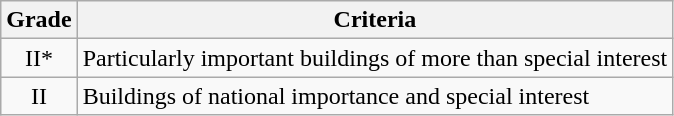<table class="wikitable">
<tr>
<th>Grade</th>
<th>Criteria</th>
</tr>
<tr>
<td align="center" >II*</td>
<td>Particularly important buildings of more than special interest</td>
</tr>
<tr>
<td align="center" >II</td>
<td>Buildings of national importance and special interest</td>
</tr>
</table>
